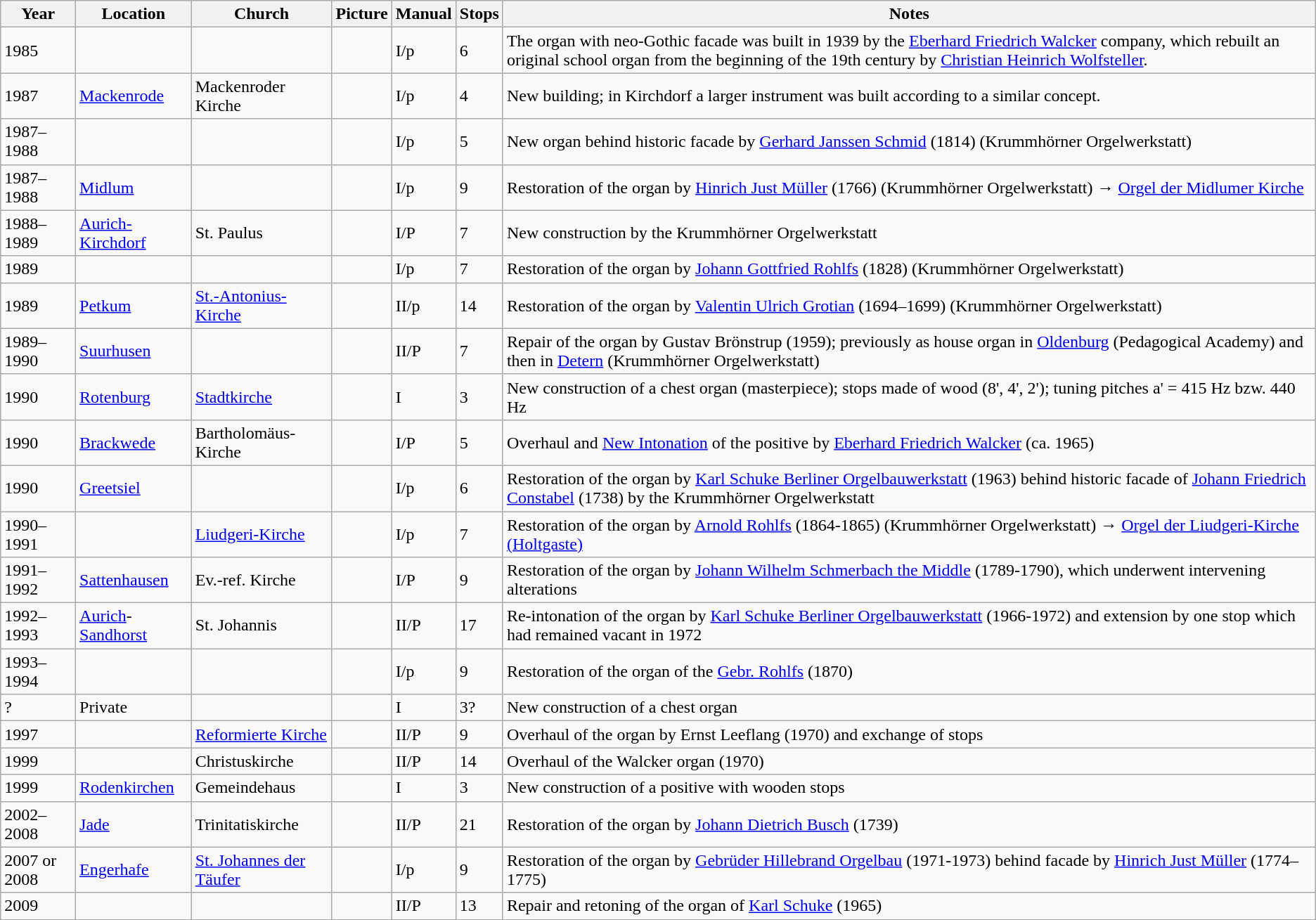<table class="wikitable sortable">
<tr class="hintergrundfarbe5">
<th>Year</th>
<th>Location</th>
<th>Church</th>
<th class="unsortable">Picture</th>
<th>Manual</th>
<th>Stops</th>
<th class="unsortable">Notes</th>
</tr>
<tr>
<td>1985</td>
<td></td>
<td></td>
<td></td>
<td>I/p</td>
<td>6</td>
<td>The organ with neo-Gothic facade was built in 1939 by the <a href='#'>Eberhard Friedrich Walcker</a> company, which rebuilt an original school organ from the beginning of the 19th century by <a href='#'>Christian Heinrich Wolfsteller</a>.</td>
</tr>
<tr>
<td>1987</td>
<td><a href='#'>Mackenrode</a></td>
<td>Mackenroder Kirche</td>
<td></td>
<td>I/p</td>
<td>4</td>
<td>New building; in Kirchdorf a larger instrument was built according to a similar concept.</td>
</tr>
<tr>
<td>1987–1988</td>
<td></td>
<td></td>
<td></td>
<td>I/p</td>
<td>5</td>
<td>New organ behind historic facade by <a href='#'>Gerhard Janssen Schmid</a> (1814) (Krummhörner Orgelwerkstatt)</td>
</tr>
<tr>
<td>1987–1988</td>
<td><a href='#'>Midlum</a></td>
<td></td>
<td></td>
<td>I/p</td>
<td>9</td>
<td>Restoration of the organ by <a href='#'>Hinrich Just Müller</a> (1766) (Krummhörner Orgelwerkstatt) → <a href='#'>Orgel der Midlumer Kirche</a></td>
</tr>
<tr>
<td>1988–1989</td>
<td><a href='#'>Aurich-Kirchdorf</a></td>
<td>St. Paulus</td>
<td></td>
<td>I/P</td>
<td>7</td>
<td>New construction by the Krummhörner Orgelwerkstatt</td>
</tr>
<tr>
<td>1989</td>
<td></td>
<td></td>
<td></td>
<td>I/p</td>
<td>7</td>
<td>Restoration of the organ by <a href='#'>Johann Gottfried Rohlfs</a> (1828) (Krummhörner Orgelwerkstatt)</td>
</tr>
<tr>
<td>1989</td>
<td><a href='#'>Petkum</a></td>
<td><a href='#'>St.-Antonius-Kirche</a></td>
<td></td>
<td>II/p</td>
<td>14</td>
<td>Restoration of the organ by <a href='#'>Valentin Ulrich Grotian</a> (1694–1699) (Krummhörner Orgelwerkstatt)</td>
</tr>
<tr>
<td>1989–1990</td>
<td><a href='#'>Suurhusen</a></td>
<td></td>
<td></td>
<td>II/P</td>
<td>7</td>
<td>Repair of the organ by Gustav Brönstrup (1959); previously as house organ in <a href='#'>Oldenburg</a> (Pedagogical Academy) and then in <a href='#'>Detern</a> (Krummhörner Orgelwerkstatt)</td>
</tr>
<tr>
<td>1990</td>
<td><a href='#'>Rotenburg</a></td>
<td><a href='#'>Stadtkirche</a></td>
<td></td>
<td>I</td>
<td>3</td>
<td>New construction of a chest organ (masterpiece); stops made of wood (8', 4', 2'); tuning pitches a' = 415 Hz bzw. 440 Hz</td>
</tr>
<tr>
<td>1990</td>
<td><a href='#'>Brackwede</a></td>
<td>Bartholomäus-Kirche</td>
<td></td>
<td>I/P</td>
<td>5</td>
<td>Overhaul and <a href='#'>New Intonation</a> of the positive by <a href='#'>Eberhard Friedrich Walcker</a> (ca. 1965)</td>
</tr>
<tr>
<td>1990</td>
<td><a href='#'>Greetsiel</a></td>
<td></td>
<td></td>
<td>I/p</td>
<td>6</td>
<td>Restoration of the organ by <a href='#'>Karl Schuke Berliner Orgelbauwerkstatt</a> (1963) behind historic facade of <a href='#'>Johann Friedrich Constabel</a> (1738) by the Krummhörner Orgelwerkstatt</td>
</tr>
<tr>
<td>1990–1991</td>
<td></td>
<td><a href='#'>Liudgeri-Kirche</a></td>
<td></td>
<td>I/p</td>
<td>7</td>
<td>Restoration of the organ by <a href='#'>Arnold Rohlfs</a> (1864-1865) (Krummhörner Orgelwerkstatt) → <a href='#'>Orgel der Liudgeri-Kirche (Holtgaste)</a></td>
</tr>
<tr>
<td>1991–1992</td>
<td><a href='#'>Sattenhausen</a></td>
<td>Ev.-ref. Kirche</td>
<td></td>
<td>I/P</td>
<td>9</td>
<td>Restoration of the organ by <a href='#'>Johann Wilhelm Schmerbach the Middle</a> (1789-1790), which underwent intervening alterations</td>
</tr>
<tr>
<td>1992–1993</td>
<td><a href='#'>Aurich</a>-<a href='#'>Sandhorst</a></td>
<td>St. Johannis</td>
<td></td>
<td>II/P</td>
<td>17</td>
<td>Re-intonation of the organ by <a href='#'>Karl Schuke Berliner Orgelbauwerkstatt</a> (1966-1972) and extension by one stop which had remained vacant in 1972</td>
</tr>
<tr>
<td>1993–1994</td>
<td></td>
<td></td>
<td></td>
<td>I/p</td>
<td>9</td>
<td>Restoration of the organ of the <a href='#'>Gebr. Rohlfs</a> (1870)</td>
</tr>
<tr>
<td>?</td>
<td>Private</td>
<td></td>
<td></td>
<td>I</td>
<td>3?</td>
<td>New construction of a chest organ</td>
</tr>
<tr>
<td>1997</td>
<td></td>
<td><a href='#'>Reformierte Kirche</a></td>
<td></td>
<td>II/P</td>
<td>9</td>
<td>Overhaul of the organ by Ernst Leeflang (1970) and exchange of stops</td>
</tr>
<tr>
<td>1999</td>
<td></td>
<td>Christuskirche</td>
<td></td>
<td>II/P</td>
<td>14</td>
<td>Overhaul of the Walcker organ (1970)</td>
</tr>
<tr>
<td>1999</td>
<td><a href='#'>Rodenkirchen</a></td>
<td>Gemeindehaus</td>
<td></td>
<td>I</td>
<td>3</td>
<td>New construction of a positive with wooden stops</td>
</tr>
<tr>
<td>2002–2008</td>
<td><a href='#'>Jade</a></td>
<td>Trinitatiskirche</td>
<td></td>
<td>II/P</td>
<td>21</td>
<td>Restoration of the organ by <a href='#'>Johann Dietrich Busch</a> (1739)</td>
</tr>
<tr>
<td>2007 or 2008</td>
<td><a href='#'>Engerhafe</a></td>
<td><a href='#'>St. Johannes der Täufer</a></td>
<td></td>
<td>I/p</td>
<td>9</td>
<td>Restoration of the organ by <a href='#'>Gebrüder Hillebrand Orgelbau</a> (1971-1973) behind facade by <a href='#'>Hinrich Just Müller</a> (1774–1775)</td>
</tr>
<tr>
<td>2009</td>
<td></td>
<td></td>
<td></td>
<td>II/P</td>
<td>13</td>
<td>Repair and retoning of the organ of <a href='#'>Karl Schuke</a> (1965)</td>
</tr>
</table>
